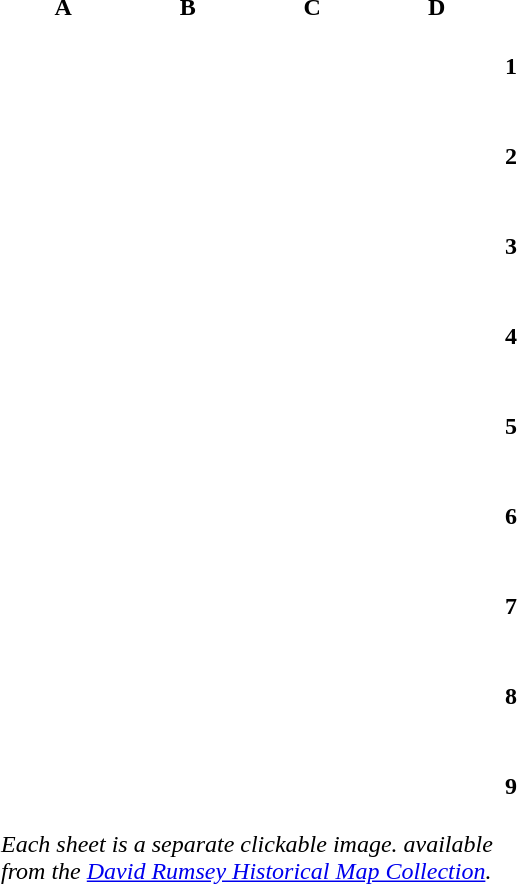<table border="0" cellpadding="0" cellspacing="0">
<tr>
<th>A</th>
<th>B</th>
<th>C</th>
<th>D</th>
</tr>
<tr>
</tr>
<tr style="height: 60px;">
<th style="width: 83px;"></th>
<th style="width: 83px;"></th>
<th style="width: 83px;"></th>
<th style="width: 83px;"></th>
<th> 1</th>
</tr>
<tr style="height: 60px;">
<td></td>
<td></td>
<td></td>
<td></td>
<th> 2</th>
</tr>
<tr style="height: 60px;">
<td></td>
<td></td>
<td></td>
<td></td>
<th> 3</th>
</tr>
<tr style="height: 60px;">
<td></td>
<td></td>
<td></td>
<td></td>
<th> 4</th>
</tr>
<tr style="height: 60px;">
<td></td>
<td></td>
<td></td>
<td></td>
<th> 5</th>
</tr>
<tr style="height: 60px;">
<td></td>
<td></td>
<td></td>
<td></td>
<th> 6</th>
</tr>
<tr style="height: 60px;">
<td></td>
<td></td>
<td></td>
<td></td>
<th> 7</th>
</tr>
<tr style="height: 60px;">
<td></td>
<td></td>
<td></td>
<td></td>
<th> 8</th>
</tr>
<tr style="height: 60px;">
<td></td>
<td></td>
<td></td>
<td></td>
<th> 9</th>
</tr>
<tr>
<td colspan="4"><em>Each sheet is a separate clickable image.  available from the <a href='#'>David Rumsey Historical Map Collection</a>.</em></td>
</tr>
</table>
